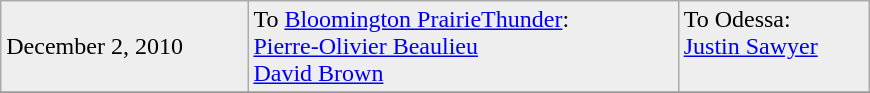<table class="wikitable" style="border:1px solid #999999; width:580px;">
<tr bgcolor="eeeeee">
<td>December 2, 2010 </td>
<td valign="top">To <a href='#'>Bloomington PrairieThunder</a>: <br> <a href='#'>Pierre-Olivier Beaulieu</a> <br> <a href='#'>David Brown</a></td>
<td valign="top">To Odessa: <br> <a href='#'>Justin Sawyer</a></td>
</tr>
<tr>
</tr>
</table>
